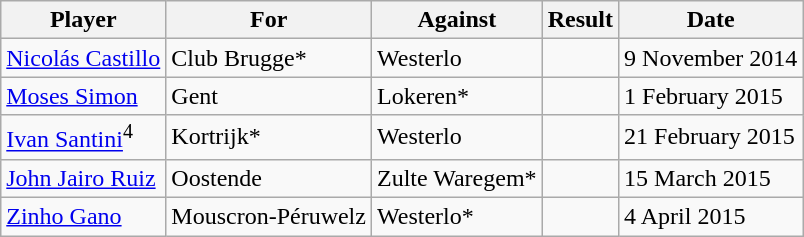<table class="wikitable sortable">
<tr>
<th>Player</th>
<th>For</th>
<th>Against</th>
<th>Result</th>
<th>Date</th>
</tr>
<tr>
<td> <a href='#'>Nicolás Castillo</a></td>
<td>Club Brugge*</td>
<td>Westerlo</td>
<td style="text-align:center"></td>
<td>9 November 2014</td>
</tr>
<tr>
<td> <a href='#'>Moses Simon</a></td>
<td>Gent</td>
<td>Lokeren*</td>
<td style="text-align:center"></td>
<td>1 February 2015</td>
</tr>
<tr>
<td> <a href='#'>Ivan Santini</a><sup>4</sup></td>
<td>Kortrijk*</td>
<td>Westerlo</td>
<td style="text-align:center"></td>
<td>21 February 2015</td>
</tr>
<tr>
<td> <a href='#'>John Jairo Ruiz</a></td>
<td>Oostende</td>
<td>Zulte Waregem*</td>
<td style="text-align:center"></td>
<td>15 March 2015</td>
</tr>
<tr>
<td> <a href='#'>Zinho Gano</a></td>
<td>Mouscron-Péruwelz</td>
<td>Westerlo*</td>
<td style="text-align:center"></td>
<td>4 April 2015</td>
</tr>
</table>
